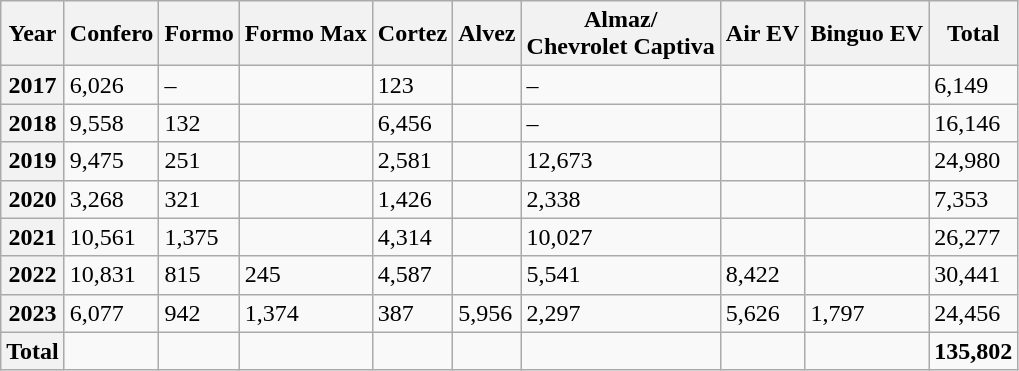<table class="wikitable">
<tr>
<th>Year</th>
<th>Confero</th>
<th>Formo</th>
<th>Formo Max</th>
<th>Cortez</th>
<th>Alvez</th>
<th>Almaz/<br>Chevrolet Captiva</th>
<th>Air EV</th>
<th>Binguo EV</th>
<th>Total</th>
</tr>
<tr>
<th><strong>2017</strong></th>
<td>6,026</td>
<td>–</td>
<td></td>
<td>123</td>
<td></td>
<td>–</td>
<td></td>
<td></td>
<td>6,149</td>
</tr>
<tr>
<th><strong>2018</strong></th>
<td>9,558</td>
<td>132</td>
<td></td>
<td>6,456</td>
<td></td>
<td>–</td>
<td></td>
<td></td>
<td>16,146</td>
</tr>
<tr>
<th>2019</th>
<td>9,475</td>
<td>251</td>
<td></td>
<td>2,581</td>
<td></td>
<td>12,673</td>
<td></td>
<td></td>
<td>24,980</td>
</tr>
<tr>
<th>2020</th>
<td>3,268</td>
<td>321</td>
<td></td>
<td>1,426</td>
<td></td>
<td>2,338</td>
<td></td>
<td></td>
<td>7,353</td>
</tr>
<tr>
<th>2021</th>
<td>10,561</td>
<td>1,375</td>
<td></td>
<td>4,314</td>
<td></td>
<td>10,027</td>
<td></td>
<td></td>
<td>26,277</td>
</tr>
<tr>
<th>2022</th>
<td>10,831</td>
<td>815</td>
<td>245</td>
<td>4,587</td>
<td></td>
<td>5,541</td>
<td>8,422</td>
<td></td>
<td>30,441</td>
</tr>
<tr>
<th>2023</th>
<td>6,077</td>
<td>942</td>
<td>1,374</td>
<td>387</td>
<td>5,956</td>
<td>2,297</td>
<td>5,626</td>
<td>1,797</td>
<td>24,456</td>
</tr>
<tr>
<th><strong>Total</strong></th>
<td></td>
<td></td>
<td></td>
<td></td>
<td></td>
<td></td>
<td></td>
<td></td>
<td><strong>135,802</strong></td>
</tr>
</table>
